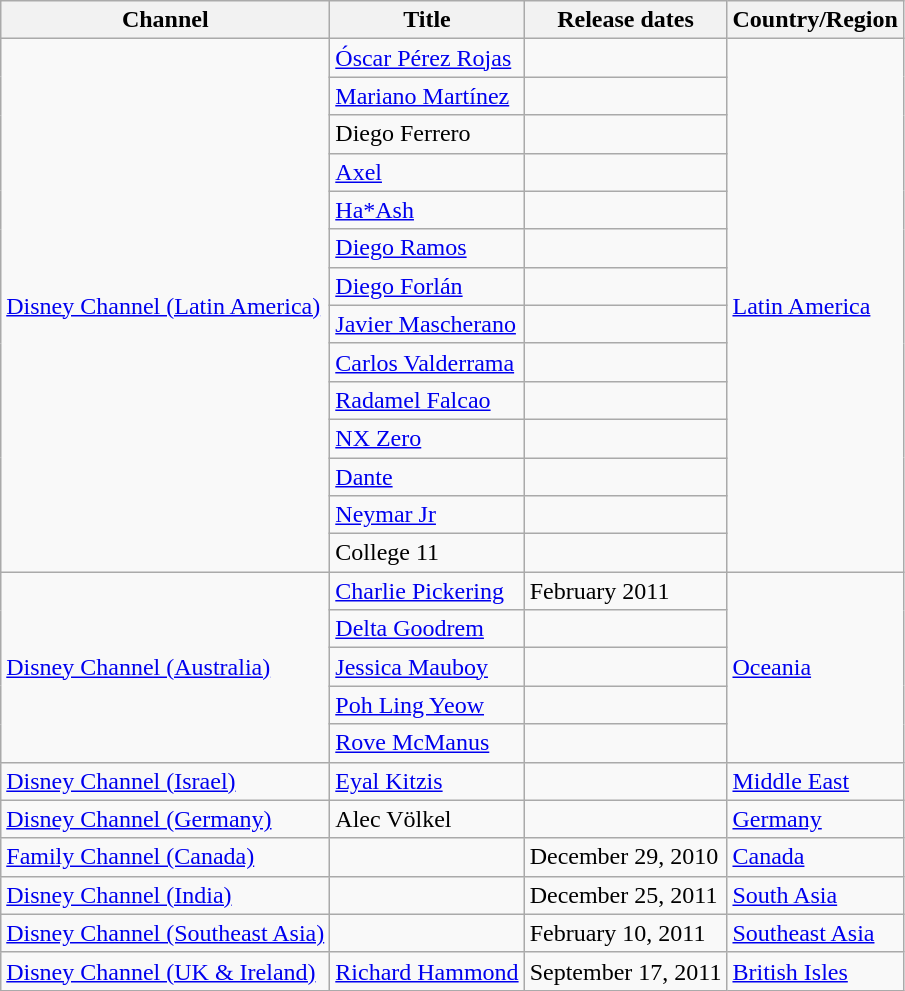<table class="wikitable">
<tr>
<th>Channel</th>
<th>Title</th>
<th>Release dates</th>
<th>Country/Region</th>
</tr>
<tr>
<td rowspan="14"><a href='#'>Disney Channel (Latin America)</a></td>
<td><a href='#'>Óscar Pérez Rojas</a></td>
<td></td>
<td rowspan="14"><a href='#'>Latin America</a></td>
</tr>
<tr>
<td><a href='#'>Mariano Martínez</a></td>
<td></td>
</tr>
<tr>
<td>Diego Ferrero</td>
<td></td>
</tr>
<tr>
<td><a href='#'>Axel</a></td>
<td></td>
</tr>
<tr>
<td><a href='#'>Ha*Ash</a></td>
<td></td>
</tr>
<tr>
<td><a href='#'>Diego Ramos</a></td>
<td></td>
</tr>
<tr>
<td><a href='#'>Diego Forlán</a></td>
<td></td>
</tr>
<tr>
<td><a href='#'>Javier Mascherano</a></td>
<td></td>
</tr>
<tr>
<td><a href='#'>Carlos Valderrama</a></td>
<td></td>
</tr>
<tr>
<td><a href='#'>Radamel Falcao</a></td>
<td></td>
</tr>
<tr>
<td><a href='#'>NX Zero</a></td>
<td></td>
</tr>
<tr>
<td><a href='#'>Dante</a></td>
<td></td>
</tr>
<tr>
<td><a href='#'>Neymar Jr</a></td>
<td></td>
</tr>
<tr>
<td>College 11</td>
<td></td>
</tr>
<tr>
<td rowspan="5"><a href='#'>Disney Channel (Australia)</a></td>
<td><a href='#'>Charlie Pickering</a></td>
<td>February 2011</td>
<td rowspan="5"><a href='#'>Oceania</a></td>
</tr>
<tr>
<td><a href='#'>Delta Goodrem</a></td>
<td></td>
</tr>
<tr>
<td><a href='#'>Jessica Mauboy</a></td>
<td></td>
</tr>
<tr>
<td><a href='#'>Poh Ling Yeow</a></td>
<td></td>
</tr>
<tr>
<td><a href='#'>Rove McManus</a></td>
<td></td>
</tr>
<tr>
<td><a href='#'>Disney Channel (Israel)</a></td>
<td><a href='#'>Eyal Kitzis</a></td>
<td></td>
<td><a href='#'>Middle East</a></td>
</tr>
<tr>
<td><a href='#'>Disney Channel (Germany)</a></td>
<td>Alec Völkel</td>
<td></td>
<td><a href='#'>Germany</a></td>
</tr>
<tr>
<td><a href='#'>Family Channel (Canada)</a></td>
<td></td>
<td>December 29, 2010</td>
<td><a href='#'>Canada</a></td>
</tr>
<tr>
<td><a href='#'>Disney Channel (India)</a></td>
<td></td>
<td>December 25, 2011</td>
<td><a href='#'>South Asia</a></td>
</tr>
<tr>
<td><a href='#'>Disney Channel (Southeast Asia)</a></td>
<td></td>
<td>February 10, 2011</td>
<td><a href='#'>Southeast Asia</a></td>
</tr>
<tr>
<td><a href='#'>Disney Channel (UK & Ireland)</a></td>
<td><a href='#'>Richard Hammond</a></td>
<td>September 17, 2011</td>
<td rowspan="9"><a href='#'>British Isles</a></td>
</tr>
</table>
